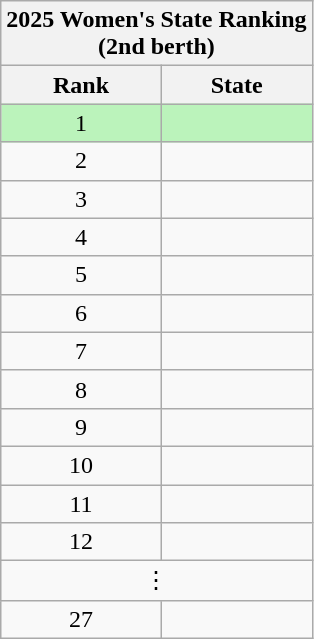<table class="wikitable" style="text-align:center">
<tr>
<th colspan=2>2025 Women's State Ranking<br>(2nd berth)</th>
</tr>
<tr>
<th>Rank</th>
<th>State</th>
</tr>
<tr>
<td bgcolor=#BBF3BB>1</td>
<td bgcolor=#BBF3BB align=left></td>
</tr>
<tr>
<td>2</td>
<td align=left></td>
</tr>
<tr>
<td>3</td>
<td align=left></td>
</tr>
<tr>
<td>4</td>
<td align=left></td>
</tr>
<tr>
<td>5</td>
<td align=left></td>
</tr>
<tr>
<td>6</td>
<td align=left></td>
</tr>
<tr>
<td>7</td>
<td align=left></td>
</tr>
<tr>
<td>8</td>
<td align=left></td>
</tr>
<tr>
<td>9</td>
<td align=left></td>
</tr>
<tr>
<td>10</td>
<td align=left></td>
</tr>
<tr>
<td>11</td>
<td align=left></td>
</tr>
<tr>
<td>12</td>
<td align=left></td>
</tr>
<tr>
<td colspan=2>⋮</td>
</tr>
<tr>
<td>27</td>
<td align=left></td>
</tr>
</table>
